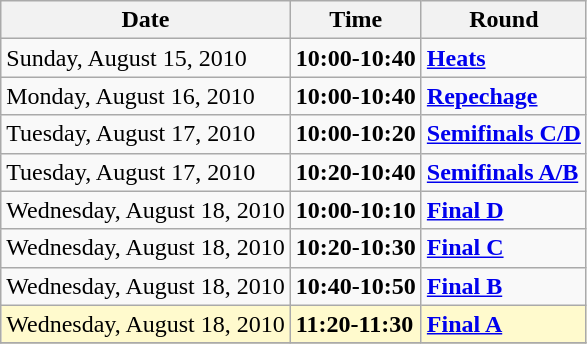<table class="wikitable">
<tr>
<th>Date</th>
<th>Time</th>
<th>Round</th>
</tr>
<tr>
<td>Sunday, August 15, 2010</td>
<td><strong>10:00-10:40</strong></td>
<td><strong><a href='#'>Heats</a></strong></td>
</tr>
<tr>
<td>Monday, August 16, 2010</td>
<td><strong>10:00-10:40</strong></td>
<td><strong> <a href='#'>Repechage</a></strong></td>
</tr>
<tr>
<td>Tuesday, August 17, 2010</td>
<td><strong>10:00-10:20</strong></td>
<td><strong>  <a href='#'>Semifinals C/D</a></strong></td>
</tr>
<tr>
<td>Tuesday, August 17, 2010</td>
<td><strong>10:20-10:40</strong></td>
<td><strong>  <a href='#'>Semifinals A/B</a></strong></td>
</tr>
<tr>
<td>Wednesday, August 18, 2010</td>
<td><strong>10:00-10:10</strong></td>
<td><strong>  <a href='#'>Final D</a></strong></td>
</tr>
<tr>
<td>Wednesday, August 18, 2010</td>
<td><strong>10:20-10:30</strong></td>
<td><strong>  <a href='#'>Final C</a></strong></td>
</tr>
<tr>
<td>Wednesday, August 18, 2010</td>
<td><strong>10:40-10:50 </strong></td>
<td><strong>  <a href='#'>Final B</a></strong></td>
</tr>
<tr>
<td style=background:lemonchiffon>Wednesday, August 18, 2010</td>
<td style=background:lemonchiffon><strong>11:20-11:30</strong></td>
<td style=background:lemonchiffon><strong>  <a href='#'>Final A</a></strong></td>
</tr>
<tr>
</tr>
</table>
